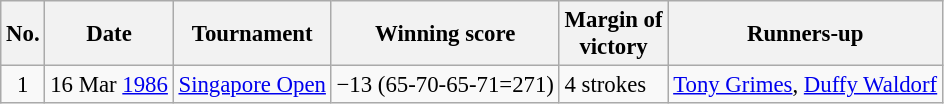<table class="wikitable" style="font-size:95%;">
<tr>
<th>No.</th>
<th>Date</th>
<th>Tournament</th>
<th>Winning score</th>
<th>Margin of<br>victory</th>
<th>Runners-up</th>
</tr>
<tr>
<td align=center>1</td>
<td align=right>16 Mar <a href='#'>1986</a></td>
<td><a href='#'>Singapore Open</a></td>
<td>−13 (65-70-65-71=271)</td>
<td>4 strokes</td>
<td> <a href='#'>Tony Grimes</a>,  <a href='#'>Duffy Waldorf</a></td>
</tr>
</table>
